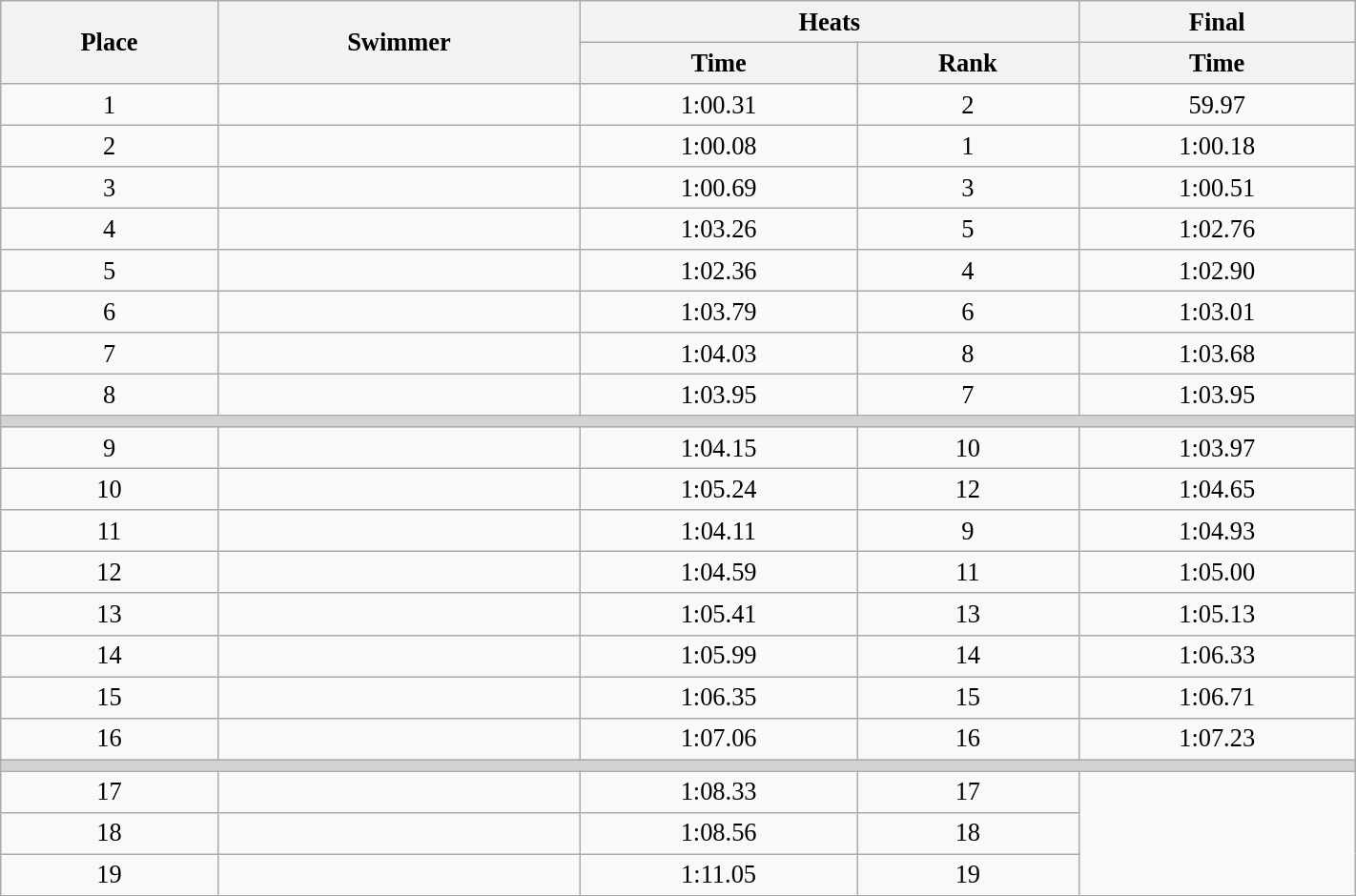<table class="wikitable" style=" text-align:center; font-size:110%;" width="75%">
<tr>
<th rowspan="2">Place</th>
<th rowspan="2">Swimmer</th>
<th colspan="2">Heats</th>
<th>Final</th>
</tr>
<tr>
<th>Time</th>
<th>Rank</th>
<th>Time</th>
</tr>
<tr>
<td>1</td>
<td align="left"></td>
<td>1:00.31</td>
<td>2</td>
<td>59.97</td>
</tr>
<tr>
<td>2</td>
<td align=left></td>
<td>1:00.08</td>
<td>1</td>
<td>1:00.18</td>
</tr>
<tr>
<td>3</td>
<td align=left></td>
<td>1:00.69</td>
<td>3</td>
<td>1:00.51</td>
</tr>
<tr>
<td>4</td>
<td align=left></td>
<td>1:03.26</td>
<td>5</td>
<td>1:02.76</td>
</tr>
<tr>
<td>5</td>
<td align=left></td>
<td>1:02.36</td>
<td>4</td>
<td>1:02.90</td>
</tr>
<tr>
<td>6</td>
<td align=left></td>
<td>1:03.79</td>
<td>6</td>
<td>1:03.01</td>
</tr>
<tr>
<td>7</td>
<td align=left></td>
<td>1:04.03</td>
<td>8</td>
<td>1:03.68</td>
</tr>
<tr>
<td>8</td>
<td align=left></td>
<td>1:03.95</td>
<td>7</td>
<td>1:03.95</td>
</tr>
<tr>
<td colspan=5 bgcolor=lightgray></td>
</tr>
<tr>
<td>9</td>
<td align="left"></td>
<td>1:04.15</td>
<td>10</td>
<td>1:03.97</td>
</tr>
<tr>
<td>10</td>
<td align="left"></td>
<td>1:05.24</td>
<td>12</td>
<td>1:04.65</td>
</tr>
<tr>
<td>11</td>
<td align="left"></td>
<td>1:04.11</td>
<td>9</td>
<td>1:04.93</td>
</tr>
<tr>
<td>12</td>
<td align="left"></td>
<td>1:04.59</td>
<td>11</td>
<td>1:05.00</td>
</tr>
<tr>
<td>13</td>
<td align="left"></td>
<td>1:05.41</td>
<td>13</td>
<td>1:05.13</td>
</tr>
<tr>
<td>14</td>
<td align="left"></td>
<td>1:05.99</td>
<td>14</td>
<td>1:06.33</td>
</tr>
<tr>
<td>15</td>
<td align="left"></td>
<td>1:06.35</td>
<td>15</td>
<td>1:06.71</td>
</tr>
<tr>
<td>16</td>
<td align="left"></td>
<td>1:07.06</td>
<td>16</td>
<td>1:07.23</td>
</tr>
<tr>
<td colspan=5 bgcolor=lightgray></td>
</tr>
<tr>
<td>17</td>
<td align="left"></td>
<td>1:08.33</td>
<td>17</td>
</tr>
<tr>
<td>18</td>
<td align="left"></td>
<td>1:08.56</td>
<td>18</td>
</tr>
<tr>
<td>19</td>
<td align="left"></td>
<td>1:11.05</td>
<td>19</td>
</tr>
</table>
